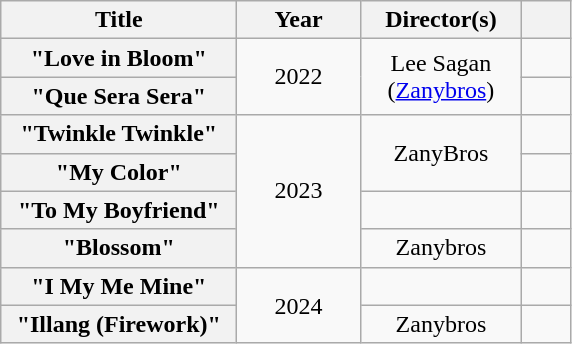<table class="wikitable plainrowheaders" style="text-align:center;">
<tr>
<th scope="col" width="150">Title</th>
<th scope="col" width="75">Year</th>
<th scope="col" width="100">Director(s)</th>
<th scope="col" width="25"></th>
</tr>
<tr>
<th scope="row">"Love in Bloom"</th>
<td rowspan="2">2022</td>
<td rowspan="2">Lee Sagan (<a href='#'>Zanybros</a>)</td>
<td></td>
</tr>
<tr>
<th scope="row">"Que Sera Sera"</th>
<td></td>
</tr>
<tr>
<th scope="row">"Twinkle Twinkle"</th>
<td rowspan="4">2023</td>
<td rowspan="2">ZanyBros</td>
<td></td>
</tr>
<tr>
<th scope="row">"My Color"</th>
<td></td>
</tr>
<tr>
<th scope="row">"To My Boyfriend"</th>
<td></td>
<td></td>
</tr>
<tr>
<th scope="row">"Blossom"</th>
<td>Zanybros</td>
<td></td>
</tr>
<tr>
<th scope="row">"I My Me Mine"</th>
<td rowspan="2">2024</td>
<td></td>
<td></td>
</tr>
<tr>
<th scope="row">"Illang (Firework)"</th>
<td>Zanybros</td>
<td></td>
</tr>
</table>
